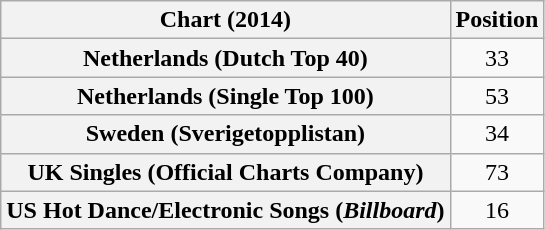<table class="wikitable sortable plainrowheaders" style="text-align:center">
<tr>
<th scope="col">Chart (2014)</th>
<th scope="col">Position</th>
</tr>
<tr>
<th scope="row">Netherlands (Dutch Top 40)</th>
<td>33</td>
</tr>
<tr>
<th scope="row">Netherlands (Single Top 100)</th>
<td>53</td>
</tr>
<tr>
<th scope="row">Sweden (Sverigetopplistan)</th>
<td>34</td>
</tr>
<tr>
<th scope="row">UK Singles (Official Charts Company)</th>
<td>73</td>
</tr>
<tr>
<th scope="row">US Hot Dance/Electronic Songs (<em>Billboard</em>)</th>
<td>16</td>
</tr>
</table>
